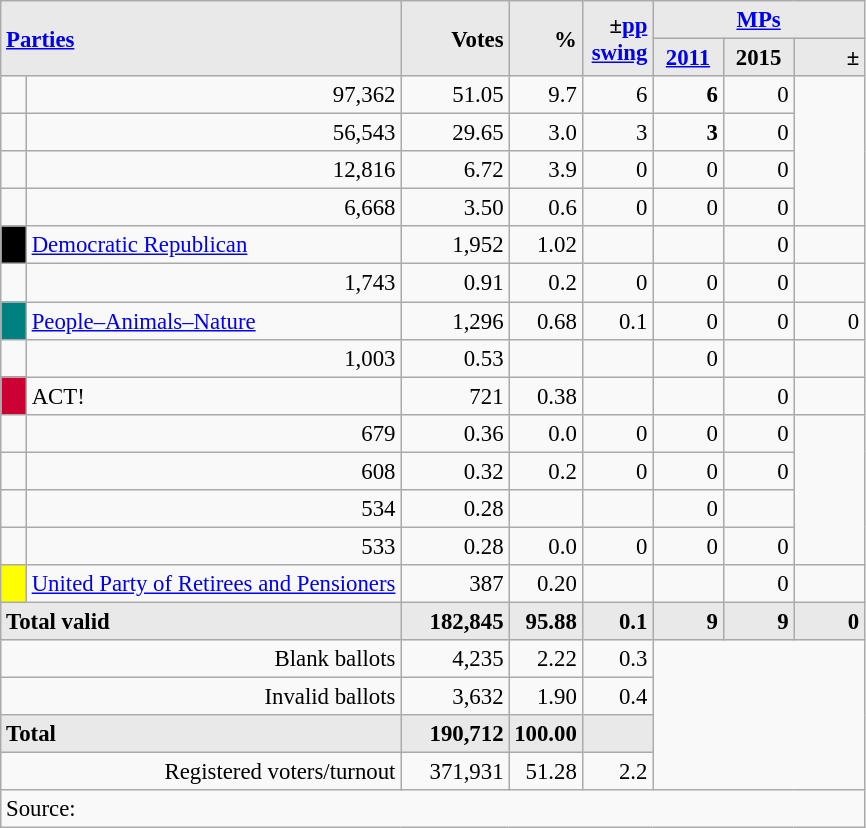<table class="wikitable" style="text-align:right; font-size:95%;">
<tr>
<th rowspan="2" colspan="2" style="background:#e9e9e9; text-align:left;" alignleft><a href='#'>Parties</a></th>
<th rowspan="2" style="background:#e9e9e9; text-align:right;">Votes</th>
<th rowspan="2" style="background:#e9e9e9; text-align:right;">%</th>
<th rowspan="2" style="background:#e9e9e9; text-align:right;">±<a href='#'>pp</a> <a href='#'>swing</a></th>
<th colspan="3" style="background:#e9e9e9; text-align:center;"><a href='#'>MPs</a></th>
</tr>
<tr style="background-color:#E9E9E9">
<th style="background-color:#E9E9E9;text-align:center;"><a href='#'>2011</a></th>
<th style="background-color:#E9E9E9;text-align:center;">2015</th>
<th style="background:#e9e9e9; text-align:right;">±</th>
</tr>
<tr>
<td> </td>
<td>97,362</td>
<td>51.05</td>
<td>9.7</td>
<td>6</td>
<td><strong>6</strong></td>
<td>0</td>
</tr>
<tr>
<td></td>
<td>56,543</td>
<td>29.65</td>
<td>3.0</td>
<td>3</td>
<td><strong>3</strong></td>
<td>0</td>
</tr>
<tr>
<td></td>
<td>12,816</td>
<td>6.72</td>
<td>3.9</td>
<td>0</td>
<td>0</td>
<td>0</td>
</tr>
<tr>
<td></td>
<td>6,668</td>
<td>3.50</td>
<td>0.6</td>
<td>0</td>
<td>0</td>
<td>0</td>
</tr>
<tr>
<td style="width: 10px" bgcolor=black align="center"></td>
<td align=left><a href='#'>Democratic Republican</a></td>
<td>1,952</td>
<td>1.02</td>
<td></td>
<td></td>
<td>0</td>
<td></td>
</tr>
<tr>
<td></td>
<td>1,743</td>
<td>0.91</td>
<td>0.2</td>
<td>0</td>
<td>0</td>
<td>0</td>
</tr>
<tr>
<td style="width: 10px" bgcolor="teal" align="center"></td>
<td align="left"><a href='#'>People–Animals–Nature</a></td>
<td>1,296</td>
<td>0.68</td>
<td>0.1</td>
<td>0</td>
<td>0</td>
<td>0</td>
</tr>
<tr>
<td></td>
<td>1,003</td>
<td>0.53</td>
<td></td>
<td></td>
<td>0</td>
<td></td>
</tr>
<tr>
<td style="width:10px; background:#CC0033; text-align:center;"></td>
<td style="text-align:left;">ACT! </td>
<td>721</td>
<td>0.38</td>
<td></td>
<td></td>
<td>0</td>
<td></td>
</tr>
<tr>
<td></td>
<td>679</td>
<td>0.36</td>
<td>0.0</td>
<td>0</td>
<td>0</td>
<td>0</td>
</tr>
<tr>
<td></td>
<td>608</td>
<td>0.32</td>
<td>0.2</td>
<td>0</td>
<td>0</td>
<td>0</td>
</tr>
<tr>
<td></td>
<td>534</td>
<td>0.28</td>
<td></td>
<td></td>
<td>0</td>
<td></td>
</tr>
<tr>
<td></td>
<td>533</td>
<td>0.28</td>
<td>0.0</td>
<td>0</td>
<td>0</td>
<td>0</td>
</tr>
<tr>
<td style="width: 10px" bgcolor=yellow align="center"></td>
<td align=left><a href='#'>United Party of Retirees and Pensioners</a></td>
<td>387</td>
<td>0.20</td>
<td></td>
<td></td>
<td>0</td>
<td></td>
</tr>
<tr>
<td colspan=2 align=left style="background-color:#E9E9E9"><strong>Total valid</strong></td>
<td width="65" align="right" style="background-color:#E9E9E9"><strong>182,845</strong></td>
<td width="40" align="right" style="background-color:#E9E9E9"><strong>95.88</strong></td>
<td width="40" align="right" style="background-color:#E9E9E9"><strong>0.1</strong></td>
<td width="40" align="right" style="background-color:#E9E9E9"><strong>9</strong></td>
<td width="40" align="right" style="background-color:#E9E9E9"><strong>9</strong></td>
<td width="40" align="right" style="background-color:#E9E9E9"><strong>0</strong></td>
</tr>
<tr>
<td colspan=2>Blank ballots</td>
<td>4,235</td>
<td>2.22</td>
<td>0.3</td>
<td colspan=4 rowspan=4></td>
</tr>
<tr>
<td colspan=2>Invalid ballots</td>
<td>3,632</td>
<td>1.90</td>
<td>0.4</td>
</tr>
<tr>
<td colspan=2 width="259" align=left style="background-color:#E9E9E9"><strong>Total</strong></td>
<td width="50" align="right" style="background-color:#E9E9E9"><strong>190,712</strong></td>
<td width="40" align="right" style="background-color:#E9E9E9"><strong>100.00</strong></td>
<td width="40" align="right" style="background-color:#E9E9E9"></td>
</tr>
<tr>
<td colspan=2>Registered voters/turnout</td>
<td>371,931</td>
<td>51.28</td>
<td>2.2</td>
</tr>
<tr>
<td colspan=11 align=left>Source: </td>
</tr>
</table>
